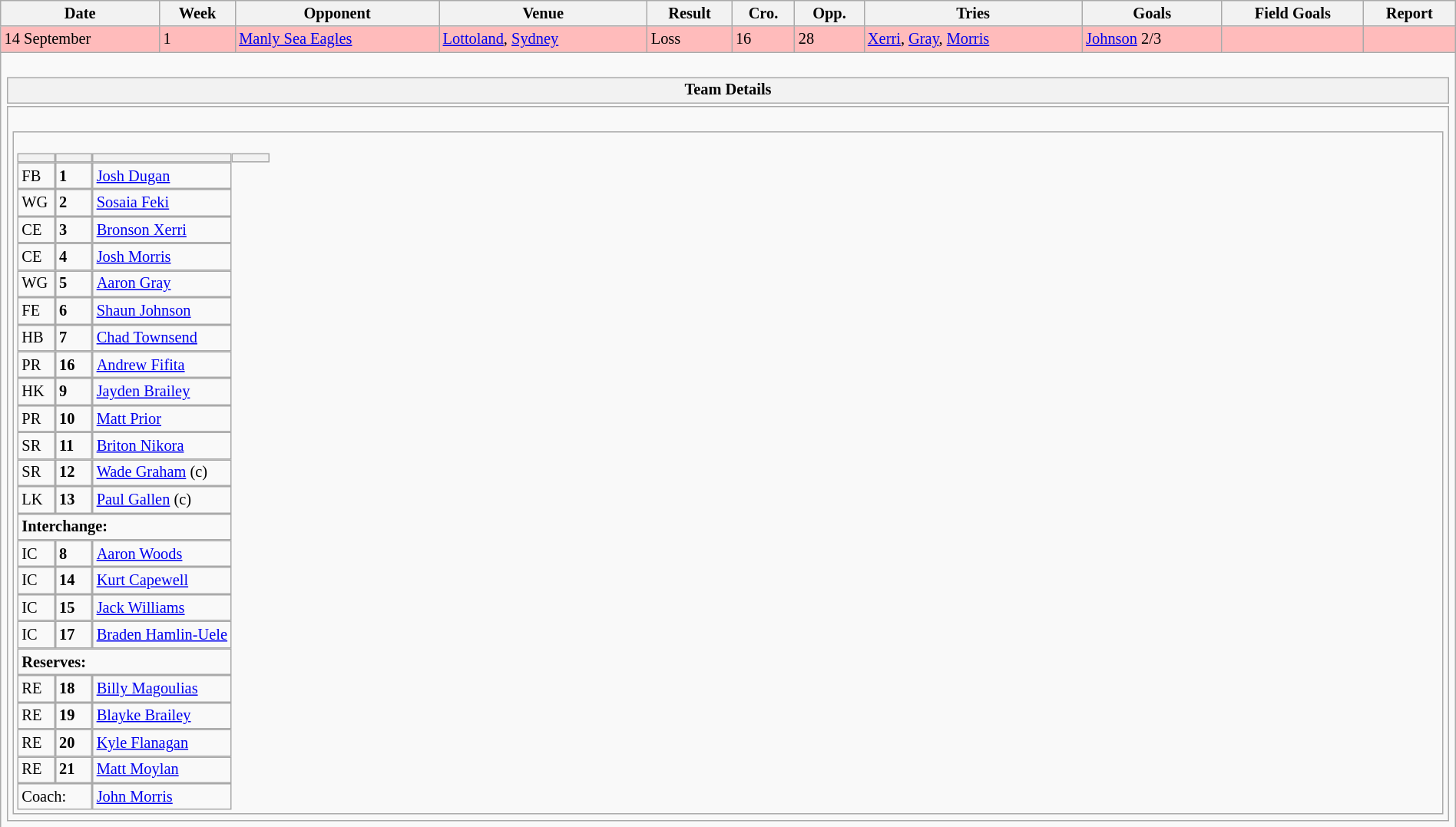<table class="wikitable"  style="font-size:85%; width:100%;">
<tr>
<th>Date</th>
<th>Week</th>
<th>Opponent</th>
<th>Venue</th>
<th>Result</th>
<th>Cro.</th>
<th>Opp.</th>
<th>Tries</th>
<th>Goals</th>
<th>Field Goals</th>
<th>Report</th>
</tr>
<tr style="background:#fbb;">
<td>14 September</td>
<td>1</td>
<td>  <a href='#'>Manly Sea Eagles</a></td>
<td><a href='#'>Lottoland</a>, <a href='#'>Sydney</a></td>
<td>Loss</td>
<td>16</td>
<td>28</td>
<td><a href='#'>Xerri</a>, <a href='#'>Gray</a>, <a href='#'>Morris</a></td>
<td><a href='#'>Johnson</a> 2/3</td>
<td></td>
<td></td>
</tr>
<tr>
<td colspan="11"><br><table class="mw-collapsible mw-collapsed" width="100%" border="0">
<tr>
<th>Team Details</th>
</tr>
<tr>
<td><br><table width="100%">
<tr>
<td width="50%" valign="top"><br><table cellpadding="0" cellspacing="0">
<tr>
<th width="25"></th>
<th width="25"></th>
<th></th>
<th width="25"></th>
</tr>
<tr>
<td>FB</td>
<td><strong>1</strong></td>
<td><a href='#'>Josh Dugan</a></td>
</tr>
<tr>
<td>WG</td>
<td><strong>2</strong></td>
<td><a href='#'>Sosaia Feki</a></td>
</tr>
<tr>
<td>CE</td>
<td><strong>3</strong></td>
<td><a href='#'>Bronson Xerri</a></td>
</tr>
<tr>
<td>CE</td>
<td><strong>4</strong></td>
<td><a href='#'>Josh Morris</a></td>
</tr>
<tr>
<td>WG</td>
<td><strong>5</strong></td>
<td><a href='#'>Aaron Gray</a></td>
</tr>
<tr>
<td>FE</td>
<td><strong>6</strong></td>
<td><a href='#'>Shaun Johnson</a></td>
</tr>
<tr>
<td>HB</td>
<td><strong>7</strong></td>
<td><a href='#'>Chad Townsend</a></td>
</tr>
<tr>
<td>PR</td>
<td><strong>16</strong></td>
<td><a href='#'>Andrew Fifita</a></td>
</tr>
<tr>
<td>HK</td>
<td><strong>9</strong></td>
<td><a href='#'>Jayden Brailey</a></td>
</tr>
<tr>
<td>PR</td>
<td><strong>10</strong></td>
<td><a href='#'>Matt Prior</a></td>
</tr>
<tr>
<td>SR</td>
<td><strong>11</strong></td>
<td><a href='#'>Briton Nikora</a></td>
</tr>
<tr>
<td>SR</td>
<td><strong>12</strong></td>
<td><a href='#'>Wade Graham</a> (c)</td>
</tr>
<tr>
<td>LK</td>
<td><strong>13</strong></td>
<td><a href='#'>Paul Gallen</a> (c)</td>
</tr>
<tr>
<td colspan="3"><strong>Interchange:</strong></td>
</tr>
<tr>
<td>IC</td>
<td><strong>8</strong></td>
<td><a href='#'>Aaron Woods</a></td>
</tr>
<tr>
<td>IC</td>
<td><strong>14</strong></td>
<td><a href='#'>Kurt Capewell</a></td>
</tr>
<tr>
<td>IC</td>
<td><strong>15</strong></td>
<td><a href='#'>Jack Williams</a></td>
</tr>
<tr>
<td>IC</td>
<td><strong>17</strong></td>
<td><a href='#'>Braden Hamlin-Uele</a></td>
</tr>
<tr>
<td colspan="3"><strong>Reserves:</strong></td>
</tr>
<tr>
<td>RE</td>
<td><strong>18</strong></td>
<td><a href='#'>Billy Magoulias</a></td>
</tr>
<tr>
<td>RE</td>
<td><strong>19</strong></td>
<td><a href='#'>Blayke Brailey</a></td>
</tr>
<tr>
<td>RE</td>
<td><strong>20</strong></td>
<td><a href='#'>Kyle Flanagan</a></td>
</tr>
<tr>
<td>RE</td>
<td><strong>21</strong></td>
<td><a href='#'>Matt Moylan</a></td>
</tr>
<tr>
<td colspan="2">Coach:</td>
<td><a href='#'>John Morris</a></td>
</tr>
</table>
</td>
</tr>
</table>
</td>
</tr>
</table>
</td>
</tr>
</table>
